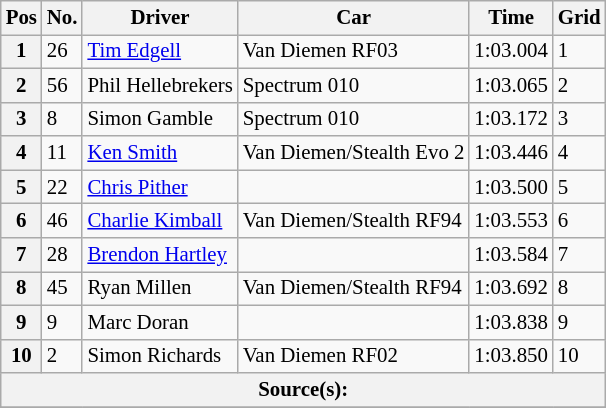<table class="wikitable" style="font-size: 87%;">
<tr>
<th>Pos</th>
<th>No.</th>
<th>Driver</th>
<th>Car</th>
<th>Time</th>
<th>Grid</th>
</tr>
<tr>
<th>1</th>
<td>26</td>
<td> <a href='#'>Tim Edgell</a></td>
<td>Van Diemen RF03</td>
<td>1:03.004</td>
<td>1</td>
</tr>
<tr>
<th>2</th>
<td>56</td>
<td> Phil Hellebrekers</td>
<td>Spectrum 010</td>
<td>1:03.065</td>
<td>2</td>
</tr>
<tr>
<th>3</th>
<td>8</td>
<td> Simon Gamble</td>
<td>Spectrum 010</td>
<td>1:03.172</td>
<td>3</td>
</tr>
<tr>
<th>4</th>
<td>11</td>
<td> <a href='#'>Ken Smith</a></td>
<td>Van Diemen/Stealth Evo 2</td>
<td>1:03.446</td>
<td>4</td>
</tr>
<tr>
<th>5</th>
<td>22</td>
<td> <a href='#'>Chris Pither</a></td>
<td></td>
<td>1:03.500</td>
<td>5</td>
</tr>
<tr>
<th>6</th>
<td>46</td>
<td> <a href='#'>Charlie Kimball</a></td>
<td>Van Diemen/Stealth RF94</td>
<td>1:03.553</td>
<td>6</td>
</tr>
<tr>
<th>7</th>
<td>28</td>
<td> <a href='#'>Brendon Hartley</a></td>
<td></td>
<td>1:03.584</td>
<td>7</td>
</tr>
<tr>
<th>8</th>
<td>45</td>
<td> Ryan Millen</td>
<td>Van Diemen/Stealth RF94</td>
<td>1:03.692</td>
<td>8</td>
</tr>
<tr>
<th>9</th>
<td>9</td>
<td> Marc Doran</td>
<td></td>
<td>1:03.838</td>
<td>9</td>
</tr>
<tr>
<th>10</th>
<td>2</td>
<td> Simon Richards</td>
<td>Van Diemen RF02</td>
<td>1:03.850</td>
<td>10</td>
</tr>
<tr>
<th colspan=7>Source(s): </th>
</tr>
<tr>
</tr>
</table>
